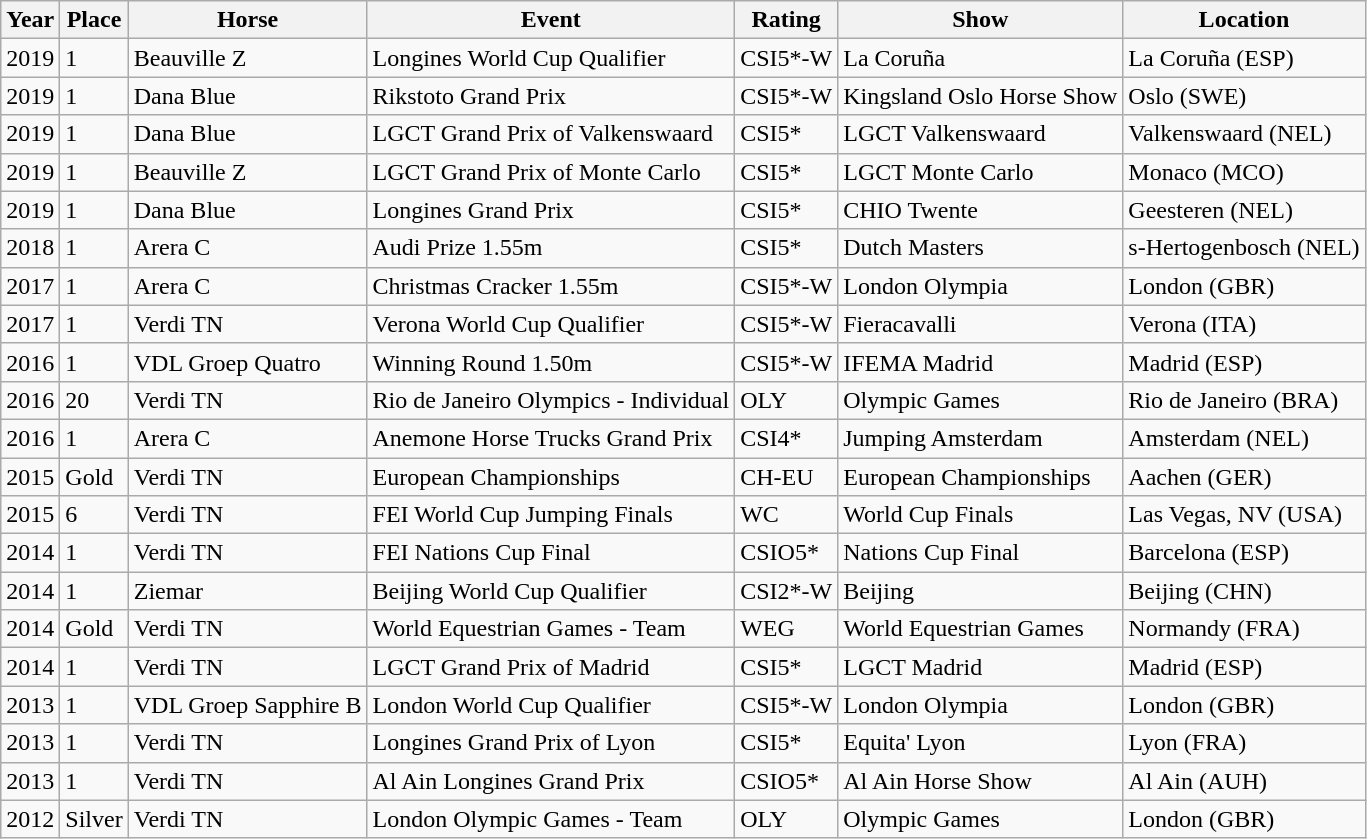<table class="wikitable">
<tr>
<th>Year</th>
<th>Place</th>
<th>Horse</th>
<th>Event</th>
<th>Rating</th>
<th>Show</th>
<th>Location</th>
</tr>
<tr>
<td>2019</td>
<td>1</td>
<td>Beauville Z</td>
<td>Longines World Cup Qualifier</td>
<td>CSI5*-W</td>
<td>La Coruña</td>
<td>La Coruña (ESP)</td>
</tr>
<tr>
<td>2019</td>
<td>1</td>
<td>Dana Blue</td>
<td>Rikstoto Grand Prix</td>
<td>CSI5*-W</td>
<td>Kingsland Oslo Horse Show</td>
<td>Oslo (SWE)</td>
</tr>
<tr>
<td>2019</td>
<td>1</td>
<td>Dana Blue</td>
<td>LGCT Grand Prix of Valkenswaard</td>
<td>CSI5*</td>
<td>LGCT Valkenswaard</td>
<td>Valkenswaard (NEL)</td>
</tr>
<tr>
<td>2019</td>
<td>1</td>
<td>Beauville Z</td>
<td>LGCT Grand Prix of Monte Carlo</td>
<td>CSI5*</td>
<td>LGCT Monte Carlo</td>
<td>Monaco (MCO)</td>
</tr>
<tr>
<td>2019</td>
<td>1</td>
<td>Dana Blue</td>
<td>Longines Grand Prix</td>
<td>CSI5*</td>
<td>CHIO Twente</td>
<td>Geesteren (NEL)</td>
</tr>
<tr>
<td>2018</td>
<td>1</td>
<td>Arera C</td>
<td>Audi Prize 1.55m</td>
<td>CSI5*</td>
<td>Dutch Masters</td>
<td>s-Hertogenbosch (NEL)</td>
</tr>
<tr>
<td>2017</td>
<td>1</td>
<td>Arera C</td>
<td>Christmas Cracker 1.55m</td>
<td>CSI5*-W</td>
<td>London Olympia</td>
<td>London (GBR)</td>
</tr>
<tr>
<td>2017</td>
<td>1</td>
<td>Verdi TN</td>
<td>Verona World Cup Qualifier</td>
<td>CSI5*-W</td>
<td>Fieracavalli</td>
<td>Verona (ITA)</td>
</tr>
<tr>
<td>2016</td>
<td>1</td>
<td>VDL Groep Quatro</td>
<td>Winning Round 1.50m</td>
<td>CSI5*-W</td>
<td>IFEMA Madrid</td>
<td>Madrid (ESP)</td>
</tr>
<tr>
<td>2016</td>
<td>20</td>
<td>Verdi TN</td>
<td>Rio de Janeiro Olympics - Individual</td>
<td>OLY</td>
<td>Olympic Games</td>
<td>Rio de Janeiro (BRA)</td>
</tr>
<tr>
<td>2016</td>
<td>1</td>
<td>Arera C</td>
<td>Anemone Horse Trucks Grand Prix</td>
<td>CSI4*</td>
<td>Jumping Amsterdam</td>
<td>Amsterdam (NEL)</td>
</tr>
<tr>
<td>2015</td>
<td>Gold</td>
<td>Verdi TN</td>
<td>European Championships</td>
<td>CH-EU</td>
<td>European Championships</td>
<td>Aachen (GER)</td>
</tr>
<tr>
<td>2015</td>
<td>6</td>
<td>Verdi TN</td>
<td>FEI World Cup Jumping Finals</td>
<td>WC</td>
<td>World Cup Finals</td>
<td>Las Vegas, NV (USA)</td>
</tr>
<tr>
<td>2014</td>
<td>1</td>
<td>Verdi TN</td>
<td>FEI Nations Cup Final</td>
<td>CSIO5*</td>
<td>Nations Cup Final</td>
<td>Barcelona (ESP)</td>
</tr>
<tr>
<td>2014</td>
<td>1</td>
<td>Ziemar</td>
<td>Beijing World Cup Qualifier</td>
<td>CSI2*-W</td>
<td>Beijing</td>
<td>Beijing (CHN)</td>
</tr>
<tr>
<td>2014</td>
<td>Gold</td>
<td>Verdi TN</td>
<td>World Equestrian Games - Team</td>
<td>WEG</td>
<td>World Equestrian Games</td>
<td>Normandy (FRA)</td>
</tr>
<tr>
<td>2014</td>
<td>1</td>
<td>Verdi TN</td>
<td>LGCT Grand Prix of Madrid</td>
<td>CSI5*</td>
<td>LGCT Madrid</td>
<td>Madrid (ESP)</td>
</tr>
<tr>
<td>2013</td>
<td>1</td>
<td>VDL Groep Sapphire B</td>
<td>London World Cup Qualifier</td>
<td>CSI5*-W</td>
<td>London Olympia</td>
<td>London (GBR)</td>
</tr>
<tr>
<td>2013</td>
<td>1</td>
<td>Verdi TN</td>
<td>Longines Grand Prix of Lyon</td>
<td>CSI5*</td>
<td>Equita' Lyon</td>
<td>Lyon (FRA)</td>
</tr>
<tr>
<td>2013</td>
<td>1</td>
<td>Verdi TN</td>
<td>Al Ain Longines Grand Prix</td>
<td>CSIO5*</td>
<td>Al Ain Horse Show</td>
<td>Al Ain (AUH)</td>
</tr>
<tr>
<td>2012</td>
<td>Silver</td>
<td>Verdi TN</td>
<td>London Olympic Games - Team</td>
<td>OLY</td>
<td>Olympic Games</td>
<td>London (GBR)</td>
</tr>
</table>
